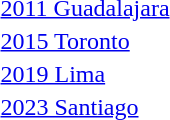<table>
<tr valign="top">
<td><a href='#'>2011 Guadalajara</a><br></td>
<td></td>
<td></td>
<td></td>
</tr>
<tr valign="top">
<td><a href='#'>2015 Toronto</a><br></td>
<td></td>
<td></td>
<td></td>
</tr>
<tr valign="top">
<td><a href='#'>2019 Lima</a><br></td>
<td></td>
<td></td>
<td></td>
</tr>
<tr valign="top">
<td><a href='#'>2023 Santiago</a><br></td>
<td></td>
<td></td>
<td></td>
</tr>
</table>
